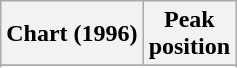<table class="wikitable sortable">
<tr>
<th>Chart (1996)</th>
<th>Peak<br>position</th>
</tr>
<tr>
</tr>
<tr>
</tr>
<tr>
</tr>
</table>
